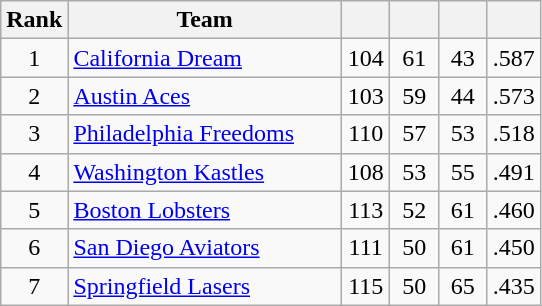<table class="wikitable sortable" style="text-align:left">
<tr>
<th width="25px">Rank</th>
<th width="175px">Team</th>
<th width="25px"></th>
<th width="25px"></th>
<th width="25px"></th>
<th width="25px"></th>
</tr>
<tr>
<td style="text-align:center">1</td>
<td><a href='#'>California Dream</a></td>
<td style="text-align:center">104</td>
<td style="text-align:center">61</td>
<td style="text-align:center">43</td>
<td style="text-align:center">.587</td>
</tr>
<tr>
<td style="text-align:center">2</td>
<td><a href='#'>Austin Aces</a></td>
<td style="text-align:center">103</td>
<td style="text-align:center">59</td>
<td style="text-align:center">44</td>
<td style="text-align:center">.573</td>
</tr>
<tr>
<td style="text-align:center">3</td>
<td><a href='#'>Philadelphia Freedoms</a></td>
<td style="text-align:center">110</td>
<td style="text-align:center">57</td>
<td style="text-align:center">53</td>
<td style="text-align:center">.518</td>
</tr>
<tr>
<td style="text-align:center">4</td>
<td><a href='#'>Washington Kastles</a></td>
<td style="text-align:center">108</td>
<td style="text-align:center">53</td>
<td style="text-align:center">55</td>
<td style="text-align:center">.491</td>
</tr>
<tr>
<td style="text-align:center">5</td>
<td><a href='#'>Boston Lobsters</a></td>
<td style="text-align:center">113</td>
<td style="text-align:center">52</td>
<td style="text-align:center">61</td>
<td style="text-align:center">.460</td>
</tr>
<tr>
<td style="text-align:center">6</td>
<td><a href='#'>San Diego Aviators</a></td>
<td style="text-align:center">111</td>
<td style="text-align:center">50</td>
<td style="text-align:center">61</td>
<td style="text-align:center">.450</td>
</tr>
<tr>
<td style="text-align:center">7</td>
<td><a href='#'>Springfield Lasers</a></td>
<td style="text-align:center">115</td>
<td style="text-align:center">50</td>
<td style="text-align:center">65</td>
<td style="text-align:center">.435</td>
</tr>
</table>
